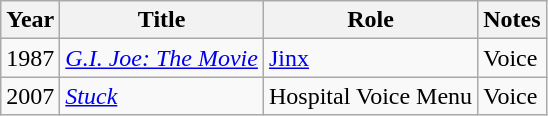<table class="wikitable">
<tr>
<th>Year</th>
<th>Title</th>
<th>Role</th>
<th>Notes</th>
</tr>
<tr>
<td>1987</td>
<td><em><a href='#'>G.I. Joe: The Movie</a></em></td>
<td><a href='#'>Jinx</a></td>
<td>Voice</td>
</tr>
<tr>
<td>2007</td>
<td><em><a href='#'>Stuck</a></em></td>
<td>Hospital Voice Menu</td>
<td>Voice</td>
</tr>
</table>
